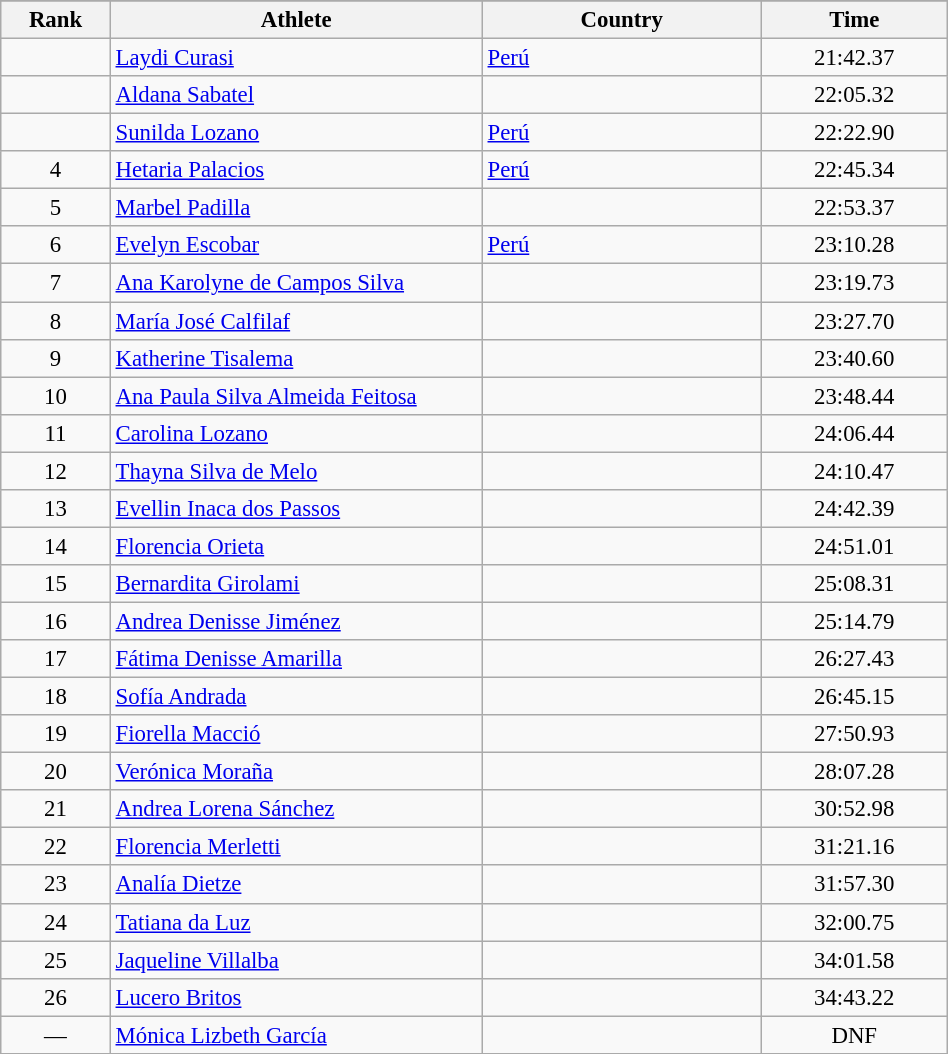<table class="wikitable sortable" style=" text-align:center; font-size:95%;" width="50%">
<tr>
</tr>
<tr>
<th width=5%>Rank</th>
<th width=20%>Athlete</th>
<th width=15%>Country</th>
<th width=10%>Time</th>
</tr>
<tr>
<td align=center></td>
<td align=left><a href='#'>Laydi Curasi</a></td>
<td align=left> <a href='#'>Perú</a></td>
<td>21:42.37</td>
</tr>
<tr>
<td align=center></td>
<td align=left><a href='#'>Aldana Sabatel</a></td>
<td align=left></td>
<td>22:05.32</td>
</tr>
<tr>
<td align=center></td>
<td align=left><a href='#'>Sunilda Lozano</a></td>
<td align=left> <a href='#'>Perú</a></td>
<td>22:22.90</td>
</tr>
<tr>
<td align=center>4</td>
<td align=left><a href='#'>Hetaria Palacios</a></td>
<td align=left> <a href='#'>Perú</a></td>
<td>22:45.34</td>
</tr>
<tr>
<td align=center>5</td>
<td align=left><a href='#'>Marbel Padilla</a></td>
<td align=left></td>
<td>22:53.37</td>
</tr>
<tr>
<td align=center>6</td>
<td align=left><a href='#'>Evelyn Escobar</a></td>
<td align=left> <a href='#'>Perú</a></td>
<td>23:10.28</td>
</tr>
<tr>
<td align=center>7</td>
<td align=left><a href='#'>Ana Karolyne de Campos Silva</a></td>
<td align=left></td>
<td>23:19.73</td>
</tr>
<tr>
<td align=center>8</td>
<td align=left><a href='#'>María José Calfilaf</a></td>
<td align=left></td>
<td>23:27.70</td>
</tr>
<tr>
<td align=center>9</td>
<td align=left><a href='#'>Katherine Tisalema</a></td>
<td align=left></td>
<td>23:40.60</td>
</tr>
<tr>
<td align=center>10</td>
<td align=left><a href='#'>Ana Paula Silva Almeida Feitosa</a></td>
<td align=left></td>
<td>23:48.44</td>
</tr>
<tr>
<td align=center>11</td>
<td align=left><a href='#'>Carolina Lozano</a></td>
<td align=left></td>
<td>24:06.44</td>
</tr>
<tr>
<td align=center>12</td>
<td align=left><a href='#'>Thayna Silva de Melo</a></td>
<td align=left></td>
<td>24:10.47</td>
</tr>
<tr>
<td align=center>13</td>
<td align=left><a href='#'>Evellin Inaca dos Passos</a></td>
<td align=left></td>
<td>24:42.39</td>
</tr>
<tr>
<td align=center>14</td>
<td align=left><a href='#'>Florencia Orieta</a></td>
<td align=left></td>
<td>24:51.01</td>
</tr>
<tr>
<td align=center>15</td>
<td align=left><a href='#'>Bernardita Girolami</a></td>
<td align=left></td>
<td>25:08.31</td>
</tr>
<tr>
<td align=center>16</td>
<td align=left><a href='#'>Andrea Denisse Jiménez</a></td>
<td align=left></td>
<td>25:14.79</td>
</tr>
<tr>
<td align=center>17</td>
<td align=left><a href='#'>Fátima Denisse Amarilla</a></td>
<td align=left></td>
<td>26:27.43</td>
</tr>
<tr>
<td align=center>18</td>
<td align=left><a href='#'>Sofía Andrada</a></td>
<td align=left></td>
<td>26:45.15</td>
</tr>
<tr>
<td align=center>19</td>
<td align=left><a href='#'>Fiorella Macció</a></td>
<td align=left></td>
<td>27:50.93</td>
</tr>
<tr>
<td align=center>20</td>
<td align=left><a href='#'>Verónica Moraña</a></td>
<td align=left></td>
<td>28:07.28</td>
</tr>
<tr>
<td align=center>21</td>
<td align=left><a href='#'>Andrea Lorena Sánchez</a></td>
<td align=left></td>
<td>30:52.98</td>
</tr>
<tr>
<td align=center>22</td>
<td align=left><a href='#'>Florencia Merletti</a></td>
<td align=left></td>
<td>31:21.16</td>
</tr>
<tr>
<td align=center>23</td>
<td align=left><a href='#'>Analía Dietze</a></td>
<td align=left></td>
<td>31:57.30</td>
</tr>
<tr>
<td align=center>24</td>
<td align=left><a href='#'>Tatiana da Luz</a></td>
<td align=left></td>
<td>32:00.75</td>
</tr>
<tr>
<td align=center>25</td>
<td align=left><a href='#'>Jaqueline Villalba</a></td>
<td align=left></td>
<td>34:01.58</td>
</tr>
<tr>
<td align=center>26</td>
<td align=left><a href='#'>Lucero Britos</a></td>
<td align=left></td>
<td>34:43.22</td>
</tr>
<tr>
<td align=center>—</td>
<td align=left><a href='#'>Mónica Lizbeth García</a></td>
<td align=left></td>
<td>DNF</td>
</tr>
</table>
